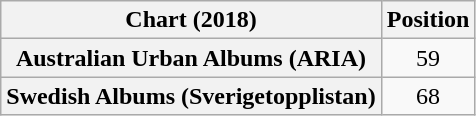<table class="wikitable plainrowheaders" style="text-align:center;">
<tr>
<th scope="col">Chart (2018)</th>
<th scope="col">Position</th>
</tr>
<tr>
<th scope="row">Australian Urban Albums (ARIA)</th>
<td>59</td>
</tr>
<tr>
<th scope="row">Swedish Albums (Sverigetopplistan)</th>
<td>68</td>
</tr>
</table>
